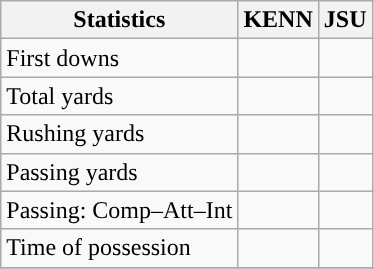<table class="wikitable" style="float: left;">
<tr>
<th>Statistics</th>
<th>KENN</th>
<th>JSU</th>
</tr>
<tr>
<td>First downs</td>
<td></td>
<td></td>
</tr>
<tr>
<td>Total yards</td>
<td></td>
<td></td>
</tr>
<tr>
<td>Rushing yards</td>
<td></td>
<td></td>
</tr>
<tr>
<td>Passing yards</td>
<td></td>
<td></td>
</tr>
<tr>
<td>Passing: Comp–Att–Int</td>
<td></td>
<td></td>
</tr>
<tr>
<td>Time of possession</td>
<td></td>
<td></td>
</tr>
<tr>
</tr>
</table>
